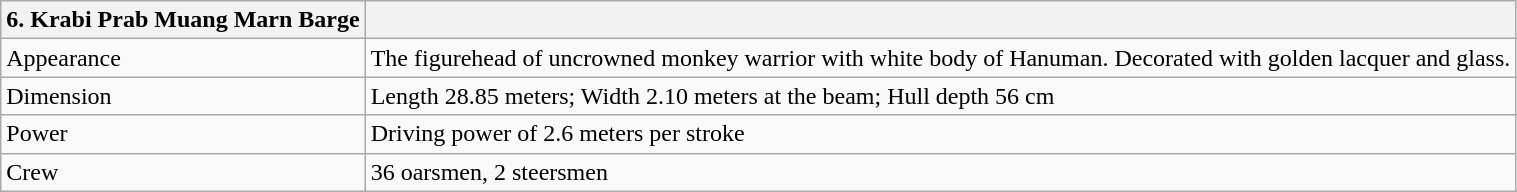<table class="wikitable">
<tr>
<th>6. Krabi Prab Muang Marn Barge</th>
<th><br></th>
</tr>
<tr>
<td>Appearance</td>
<td>The figurehead of uncrowned monkey warrior with white body of Hanuman. Decorated with golden lacquer and glass.</td>
</tr>
<tr>
<td>Dimension</td>
<td>Length 28.85 meters; Width 2.10 meters at the beam; Hull depth 56 cm</td>
</tr>
<tr>
<td>Power</td>
<td>Driving power of 2.6 meters per stroke</td>
</tr>
<tr>
<td>Crew</td>
<td>36 oarsmen, 2 steersmen</td>
</tr>
</table>
